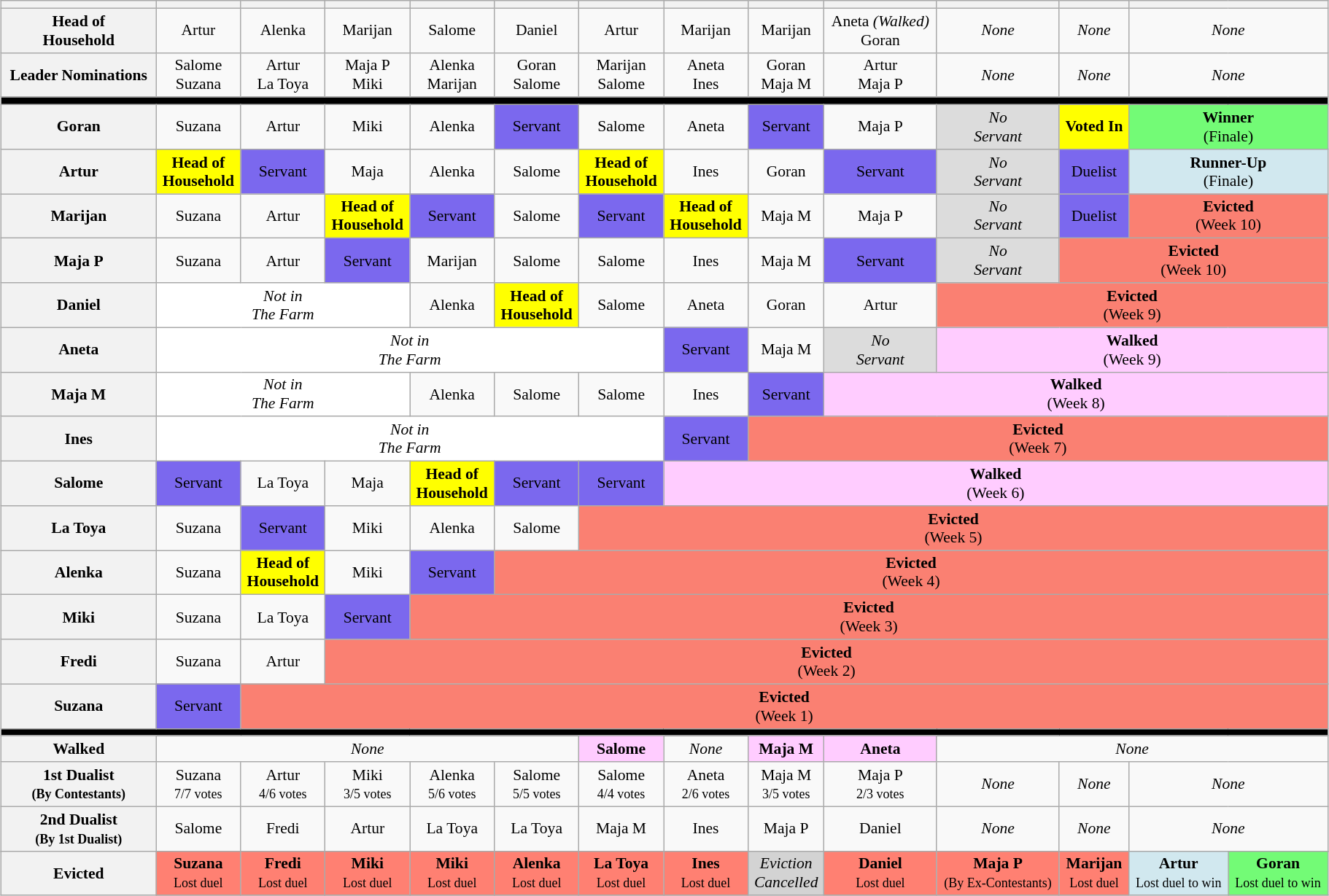<table class="wikitable" style="font-size:90%; text-align:center; width: 96%; margin-left: auto; margin-right: auto;">
<tr>
<th></th>
<th></th>
<th></th>
<th></th>
<th></th>
<th></th>
<th></th>
<th></th>
<th></th>
<th></th>
<th></th>
<th></th>
<th colspan=3></th>
</tr>
<tr>
<th>Head of<br>Household</th>
<td>Artur</td>
<td>Alenka</td>
<td>Marijan</td>
<td>Salome</td>
<td>Daniel</td>
<td>Artur</td>
<td>Marijan</td>
<td>Marijan</td>
<td>Aneta <em>(Walked)</em><br>Goran</td>
<td><em>None</em></td>
<td><em>None</em></td>
<td colspan=2><em>None</em></td>
</tr>
<tr>
<th>Leader Nominations</th>
<td>Salome<br>Suzana</td>
<td>Artur<br>La Toya</td>
<td>Maja P<br>Miki</td>
<td>Alenka<br>Marijan</td>
<td>Goran<br>Salome</td>
<td>Marijan<br>Salome</td>
<td>Aneta<br>Ines</td>
<td>Goran<br>Maja M</td>
<td>Artur<br>Maja P</td>
<td><em>None</em></td>
<td><em>None</em></td>
<td colspan=2><em>None</em></td>
</tr>
<tr>
<th style="background:#000000;" colspan="15"></th>
</tr>
<tr>
<th>Goran</th>
<td>Suzana</td>
<td>Artur</td>
<td>Miki</td>
<td>Alenka</td>
<td style="background:#7b68ee;">Servant</td>
<td>Salome</td>
<td>Aneta</td>
<td style="background:#7b68ee;">Servant</td>
<td>Maja P</td>
<td style="background:#DCDCDC; text-align:center;"><em>No<br>Servant</em></td>
<td style="background:yellow; text-align:center;"><strong>Voted In</strong></td>
<td style="background:#73FB76" colspan=2><strong>Winner</strong> <br> (Finale)</td>
</tr>
<tr>
<th>Artur</th>
<td style="background:yellow; text-align:center;"><strong>Head of<br>Household</strong></td>
<td style="background:#7b68ee;">Servant</td>
<td>Maja</td>
<td>Alenka</td>
<td>Salome</td>
<td style="background:yellow; text-align:center;"><strong>Head of<br>Household</strong></td>
<td>Ines</td>
<td>Goran</td>
<td style="background:#7b68ee;">Servant</td>
<td style="background:#DCDCDC; text-align:center;"><em>No<br>Servant</em></td>
<td style="background:#7b68ee;">Duelist</td>
<td style="background:#D1E8EF" colspan=2><strong>Runner-Up</strong> <br> (Finale)</td>
</tr>
<tr>
<th>Marijan</th>
<td>Suzana</td>
<td>Artur</td>
<td style="background:yellow; text-align:center;"><strong>Head of<br>Household</strong></td>
<td style="background:#7b68ee;">Servant</td>
<td>Salome</td>
<td style="background:#7b68ee;">Servant</td>
<td style="background:yellow; text-align:center;"><strong>Head of<br>Household</strong></td>
<td>Maja M</td>
<td>Maja P</td>
<td style="background:#DCDCDC; text-align:center;"><em>No<br>Servant</em></td>
<td style="background:#7b68ee;">Duelist</td>
<td style="background:salmon; text-align:center;" colspan=3><strong>Evicted</strong> <br> (Week 10)</td>
</tr>
<tr>
<th>Maja P</th>
<td>Suzana</td>
<td>Artur</td>
<td style="background:#7b68ee;">Servant</td>
<td>Marijan</td>
<td>Salome</td>
<td>Salome</td>
<td>Ines</td>
<td>Maja M</td>
<td style="background:#7b68ee;">Servant</td>
<td style="background:#DCDCDC; text-align:center;"><em>No<br>Servant</em></td>
<td style="background:salmon; text-align:center;" colspan=3><strong>Evicted</strong> <br> (Week 10)</td>
</tr>
<tr>
<th>Daniel</th>
<td style="background:#FFFFFF; text-align:center;" colspan=3><em>Not in<br>The Farm</em></td>
<td>Alenka</td>
<td style="background:yellow; text-align:center;"><strong>Head of<br>Household</strong></td>
<td>Salome</td>
<td>Aneta</td>
<td>Goran</td>
<td>Artur</td>
<td style="background:salmon; text-align:center;" colspan=4><strong>Evicted</strong> <br> (Week 9)</td>
</tr>
<tr>
<th>Aneta</th>
<td style="background:#FFFFFF; text-align:center;" colspan=6><em>Not in<br>The Farm</em></td>
<td style="background:#7b68ee;">Servant</td>
<td>Maja M</td>
<td style="background:#DCDCDC; text-align:center;"><em>No<br>Servant</em></td>
<td style="background:#fcf; text-align:center;" colspan=4><strong>Walked</strong> <br> (Week 9)</td>
</tr>
<tr>
<th>Maja M</th>
<td style="background:#FFFFFF; text-align:center;" colspan=3><em>Not in<br>The Farm</em></td>
<td>Alenka</td>
<td>Salome</td>
<td>Salome</td>
<td>Ines</td>
<td style="background:#7b68ee;">Servant</td>
<td style="background:#fcf; text-align:center;" colspan=5><strong>Walked</strong> <br> (Week 8)</td>
</tr>
<tr>
<th>Ines</th>
<td style="background:#FFFFFF; text-align:center;" colspan=6><em>Not in<br>The Farm</em></td>
<td style="background:#7b68ee;">Servant</td>
<td style="background:salmon; text-align:center;" colspan=6><strong>Evicted</strong> <br> (Week 7)</td>
</tr>
<tr>
<th>Salome</th>
<td style="background:#7b68ee;">Servant</td>
<td>La Toya</td>
<td>Maja</td>
<td style="background:yellow; text-align:center;"><strong>Head of<br>Household</strong></td>
<td style="background:#7b68ee;">Servant</td>
<td style="background:#7b68ee;">Servant</td>
<td style="background:#fcf; text-align:center;" colspan=7><strong>Walked</strong> <br> (Week 6)</td>
</tr>
<tr>
<th>La Toya</th>
<td>Suzana</td>
<td style="background:#7b68ee;">Servant</td>
<td>Miki</td>
<td>Alenka</td>
<td>Salome</td>
<td style="background:salmon; text-align:center;" colspan=8><strong>Evicted</strong> <br> (Week 5)</td>
</tr>
<tr>
<th>Alenka</th>
<td>Suzana</td>
<td style="background:yellow; text-align:center;"><strong>Head of<br>Household</strong></td>
<td>Miki</td>
<td style="background:#7b68ee;">Servant</td>
<td style="background:salmon; text-align:center;" colspan=9><strong>Evicted</strong> <br> (Week 4)</td>
</tr>
<tr>
<th>Miki</th>
<td>Suzana</td>
<td>La Toya</td>
<td style="background:#7b68ee;">Servant</td>
<td style="background:salmon; text-align:center;" colspan=10><strong>Evicted</strong><br> (Week 3)</td>
</tr>
<tr>
<th>Fredi</th>
<td>Suzana</td>
<td>Artur</td>
<td style="background:salmon; text-align:center;" colspan=11><strong>Evicted</strong> <br> (Week 2)</td>
</tr>
<tr>
<th>Suzana</th>
<td style="background:#7b68ee;">Servant</td>
<td style="background:salmon; text-align:center;" colspan=12><strong>Evicted</strong> <br> (Week 1)</td>
</tr>
<tr>
<th style="background:#000000;" colspan="15"></th>
</tr>
<tr>
<th>Walked</th>
<td colspan="5"><em>None</em></td>
<td style="background:#fcf;"><strong>Salome</strong></td>
<td colspan="1"><em>None</em></td>
<td style="background:#fcf;"><strong>Maja M</strong></td>
<td style="background:#fcf;"><strong>Aneta</strong></td>
<td colspan="5"><em>None</em></td>
</tr>
<tr>
<th>1st Dualist <br><small>(By Contestants)</small></th>
<td>Suzana<br><small>7/7 votes</small></td>
<td>Artur<br><small>4/6 votes</small></td>
<td>Miki<br><small>3/5 votes</small></td>
<td>Alenka<br><small>5/6 votes</small></td>
<td>Salome<br><small>5/5 votes</small></td>
<td>Salome<br><small>4/4 votes</small></td>
<td>Aneta<br><small>2/6 votes</small></td>
<td>Maja M<br><small>3/5 votes</small></td>
<td>Maja P<br><small>2/3 votes</small></td>
<td><em>None</em></td>
<td><em>None</em></td>
<td colspan=2><em>None</em></td>
</tr>
<tr>
<th>2nd Dualist<br><small>(By 1st Dualist)</small></th>
<td>Salome</td>
<td>Fredi</td>
<td>Artur</td>
<td>La Toya</td>
<td>La Toya</td>
<td>Maja M</td>
<td>Ines</td>
<td>Maja P</td>
<td>Daniel</td>
<td><em>None</em></td>
<td><em>None</em></td>
<td colspan=2><em>None</em></td>
</tr>
<tr>
<th rowspan="2">Evicted</th>
<td rowspan="2" style="background:#FF8072"><strong>Suzana</strong><br><small>Lost duel</small></td>
<td rowspan="2" style="background:#FF8072"><strong>Fredi</strong><br><small>Lost duel</small></td>
<td rowspan="2" style="background:#FF8072"><strong>Miki</strong><br><small>Lost duel</small></td>
<td rowspan="2" style="background:#FF8072"><strong>Miki</strong><br><small>Lost duel</small></td>
<td rowspan="2" style="background:#FF8072"><strong>Alenka</strong><br><small>Lost duel</small></td>
<td rowspan="2" style="background:#FF8072"><strong>La Toya</strong><br><small>Lost duel</small></td>
<td rowspan="2" style="background:#FF8072"><strong>Ines</strong><br><small>Lost duel</small></td>
<td rowspan="2" style="background:#D3D3D3"><em>Eviction<br>Cancelled</em></td>
<td rowspan="2" style="background:#FF8072"><strong>Daniel</strong><br><small>Lost duel</small></td>
<td rowspan="2" style="background:#FF8072"><strong>Maja P</strong><br><small>(By Ex-Contestants)</small></td>
<td rowspan="2" style="background:#FF8072"><strong>Marijan</strong><br><small>Lost duel</small></td>
<td rowspan="2" style="background:#D1E8EF"><strong>Artur</strong><br><small>Lost duel to win</small></td>
<td rowspan="2" style="background:#73FB76"><strong>Goran</strong><br><small>Lost duel to win</small></td>
</tr>
<tr>
</tr>
</table>
